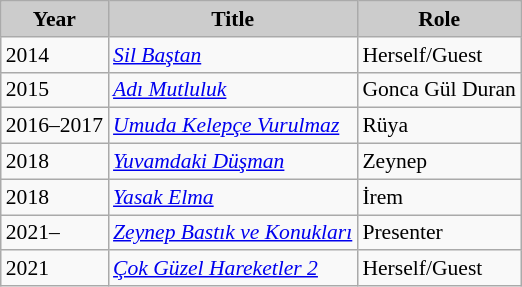<table class="wikitable" style="font-size:90%">
<tr>
<th style="background:#CCCCCC">Year</th>
<th style="background:#CCCCCC">Title</th>
<th style="background:#CCCCCC">Role</th>
</tr>
<tr>
<td>2014</td>
<td><em><a href='#'>Sil Baştan</a></em></td>
<td>Herself/Guest</td>
</tr>
<tr>
<td>2015</td>
<td><em><a href='#'>Adı Mutluluk</a></em></td>
<td>Gonca Gül Duran</td>
</tr>
<tr>
<td>2016–2017</td>
<td><em><a href='#'>Umuda Kelepçe Vurulmaz</a></em></td>
<td>Rüya</td>
</tr>
<tr>
<td>2018</td>
<td><em><a href='#'>Yuvamdaki Düşman</a></em></td>
<td>Zeynep</td>
</tr>
<tr>
<td>2018</td>
<td><em><a href='#'>Yasak Elma</a></em></td>
<td>İrem</td>
</tr>
<tr>
<td>2021–</td>
<td><em><a href='#'>Zeynep Bastık ve Konukları</a></em></td>
<td>Presenter</td>
</tr>
<tr>
<td>2021</td>
<td><em><a href='#'>Çok Güzel Hareketler 2</a></em></td>
<td>Herself/Guest</td>
</tr>
</table>
